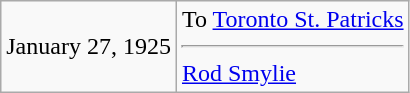<table class="wikitable">
<tr>
<td>January 27, 1925</td>
<td valign="top">To <a href='#'>Toronto St. Patricks</a><hr><a href='#'>Rod Smylie</a></td>
</tr>
</table>
